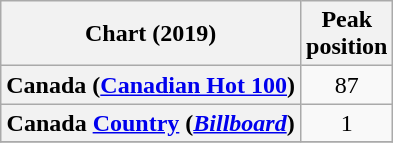<table class="wikitable sortable plainrowheaders" style="text-align:center;">
<tr>
<th>Chart (2019)</th>
<th>Peak <br> position</th>
</tr>
<tr>
<th scope="row">Canada (<a href='#'>Canadian Hot 100</a>)</th>
<td>87</td>
</tr>
<tr>
<th scope="row">Canada <a href='#'>Country</a> (<a href='#'><em>Billboard</em></a>)</th>
<td>1</td>
</tr>
<tr>
</tr>
</table>
